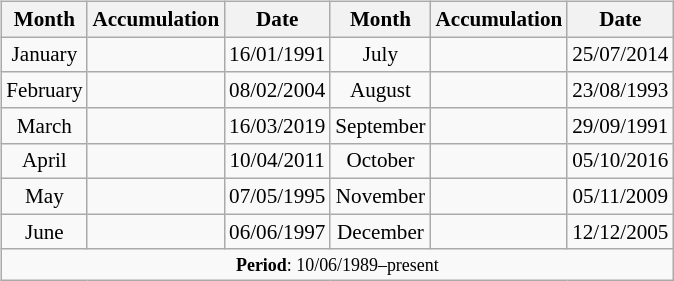<table class="wikitable" style="float:left; margin:0.5em; border-collapse:collapse; text-align:center; font-size:88%">
<tr>
<th>Month</th>
<th>Accumulation</th>
<th>Date</th>
<th>Month</th>
<th>Accumulation</th>
<th>Date</th>
</tr>
<tr>
<td>January</td>
<td></td>
<td>16/01/1991</td>
<td>July</td>
<td></td>
<td>25/07/2014</td>
</tr>
<tr>
<td>February</td>
<td></td>
<td>08/02/2004</td>
<td>August</td>
<td></td>
<td>23/08/1993</td>
</tr>
<tr>
<td>March</td>
<td></td>
<td>16/03/2019</td>
<td>September</td>
<td></td>
<td>29/09/1991</td>
</tr>
<tr>
<td>April</td>
<td></td>
<td>10/04/2011</td>
<td>October</td>
<td></td>
<td>05/10/2016</td>
</tr>
<tr>
<td>May</td>
<td></td>
<td>07/05/1995</td>
<td>November</td>
<td></td>
<td>05/11/2009</td>
</tr>
<tr>
<td>June</td>
<td></td>
<td>06/06/1997</td>
<td>December</td>
<td></td>
<td>12/12/2005</td>
</tr>
<tr>
<td colspan="6" style="font-size:85%"><strong>Period</strong>: 10/06/1989–present</td>
</tr>
</table>
